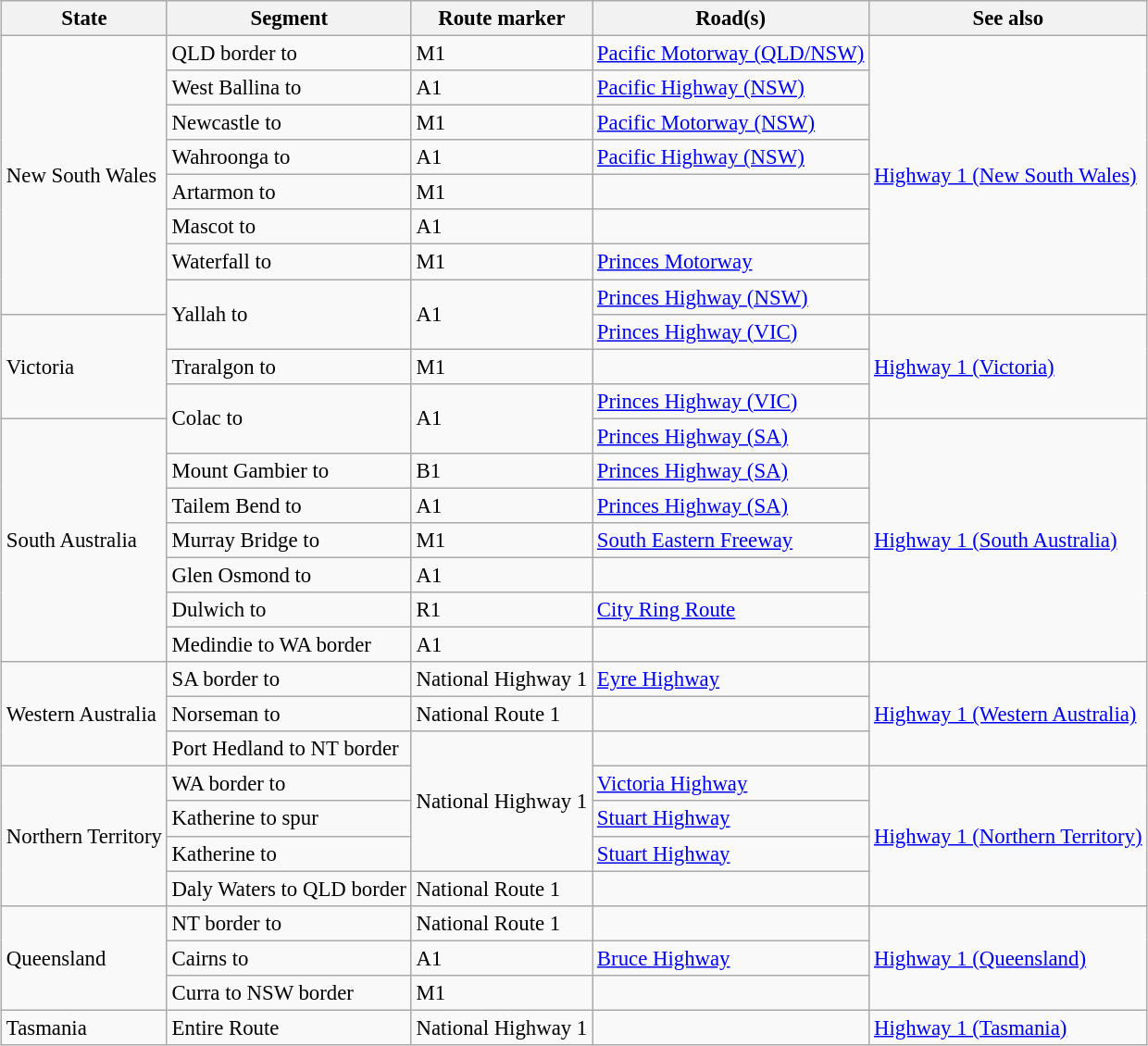<table style="margin-left:1em; margin-bottom:1em; color:black; font-size:95%;" class="wikitable">
<tr style="text-align:center;">
<th>State</th>
<th>Segment</th>
<th>Route marker</th>
<th>Road(s)</th>
<th>See also</th>
</tr>
<tr>
<td rowspan=8>New South Wales</td>
<td>QLD border to </td>
<td> M1</td>
<td><a href='#'>Pacific Motorway (QLD/NSW)</a></td>
<td rowspan=8><a href='#'>Highway 1 (New South Wales)</a></td>
</tr>
<tr>
<td>West Ballina to </td>
<td> A1</td>
<td><a href='#'>Pacific Highway (NSW)</a></td>
</tr>
<tr>
<td>Newcastle to </td>
<td> M1</td>
<td><a href='#'>Pacific Motorway (NSW)</a></td>
</tr>
<tr>
<td>Wahroonga to </td>
<td> A1</td>
<td><a href='#'>Pacific Highway (NSW)</a></td>
</tr>
<tr>
<td>Artarmon to </td>
<td> M1</td>
<td></td>
</tr>
<tr>
<td>Mascot to </td>
<td> A1</td>
<td></td>
</tr>
<tr>
<td>Waterfall to </td>
<td> M1</td>
<td><a href='#'>Princes Motorway</a></td>
</tr>
<tr>
<td rowspan=2>Yallah to </td>
<td rowspan=2> A1</td>
<td><a href='#'>Princes Highway (NSW)</a></td>
</tr>
<tr>
<td rowspan=3>Victoria</td>
<td><a href='#'>Princes Highway (VIC)</a></td>
<td rowspan=3><a href='#'>Highway 1 (Victoria)</a></td>
</tr>
<tr>
<td>Traralgon to </td>
<td> M1</td>
<td></td>
</tr>
<tr>
<td rowspan=2>Colac to </td>
<td rowspan=2> A1</td>
<td><a href='#'>Princes Highway (VIC)</a></td>
</tr>
<tr>
<td rowspan=7>South Australia</td>
<td><a href='#'>Princes Highway (SA)</a></td>
<td rowspan=7><a href='#'>Highway 1 (South Australia)</a></td>
</tr>
<tr>
<td>Mount Gambier to </td>
<td> B1</td>
<td><a href='#'>Princes Highway (SA)</a></td>
</tr>
<tr>
<td>Tailem Bend to </td>
<td> A1</td>
<td><a href='#'>Princes Highway (SA)</a></td>
</tr>
<tr>
<td>Murray Bridge to </td>
<td> M1</td>
<td><a href='#'>South Eastern Freeway</a></td>
</tr>
<tr>
<td>Glen Osmond to </td>
<td> A1</td>
<td></td>
</tr>
<tr>
<td>Dulwich to </td>
<td> R1</td>
<td><a href='#'>City Ring Route</a></td>
</tr>
<tr>
<td>Medindie to WA border</td>
<td> A1</td>
<td></td>
</tr>
<tr>
<td rowspan=3>Western Australia</td>
<td>SA border to </td>
<td> National Highway 1</td>
<td><a href='#'>Eyre Highway</a></td>
<td rowspan=3><a href='#'>Highway 1 (Western Australia)</a></td>
</tr>
<tr>
<td>Norseman to </td>
<td> National Route 1</td>
<td></td>
</tr>
<tr>
<td>Port Hedland to NT border</td>
<td rowspan=4> National Highway 1</td>
<td></td>
</tr>
<tr>
<td rowspan=4>Northern Territory</td>
<td>WA border to </td>
<td><a href='#'>Victoria Highway</a></td>
<td rowspan=4><a href='#'>Highway 1 (Northern Territory)</a></td>
</tr>
<tr>
<td>Katherine to  spur</td>
<td><a href='#'>Stuart Highway</a></td>
</tr>
<tr>
<td>Katherine to </td>
<td><a href='#'>Stuart Highway</a></td>
</tr>
<tr>
<td>Daly Waters to QLD border</td>
<td> National Route 1</td>
<td></td>
</tr>
<tr>
<td rowspan=3>Queensland</td>
<td>NT border to </td>
<td> National Route 1</td>
<td></td>
<td rowspan=3><a href='#'>Highway 1 (Queensland)</a></td>
</tr>
<tr>
<td>Cairns to </td>
<td> A1</td>
<td><a href='#'>Bruce Highway</a></td>
</tr>
<tr>
<td>Curra to NSW border</td>
<td> M1</td>
<td></td>
</tr>
<tr>
<td>Tasmania</td>
<td>Entire Route</td>
<td> National Highway 1</td>
<td></td>
<td><a href='#'>Highway 1 (Tasmania)</a></td>
</tr>
</table>
